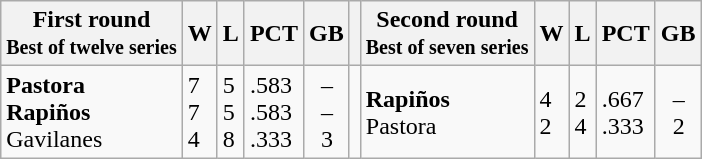<table class="wikitable">
<tr>
<th>First round<br><small>Best of twelve series</small></th>
<th>W</th>
<th>L</th>
<th>PCT</th>
<th>GB</th>
<th></th>
<th>Second round<br><small>Best of seven series</small></th>
<th>W</th>
<th>L</th>
<th>PCT</th>
<th>GB</th>
</tr>
<tr>
<td><strong>Pastora</strong><br><strong>Rapiños</strong><br>Gavilanes</td>
<td>7<br>7<br>4</td>
<td>5<br>5<br>8</td>
<td>.583<br>.583<br>.333</td>
<td>  –<br>   –<br>  3</td>
<td></td>
<td><strong>Rapiños</strong><br>Pastora</td>
<td>4<br>2</td>
<td>2<br>4</td>
<td>.667<br>.333</td>
<td>  –<br>   2</td>
</tr>
</table>
